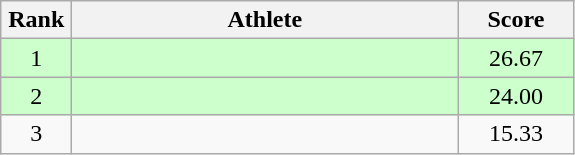<table class="wikitable" style="text-align:center;">
<tr>
<th width=40>Rank</th>
<th width=250>Athlete</th>
<th width=70>Score</th>
</tr>
<tr bgcolor="ccffcc">
<td>1</td>
<td align=left></td>
<td>26.67</td>
</tr>
<tr bgcolor="ccffcc">
<td>2</td>
<td align=left></td>
<td>24.00</td>
</tr>
<tr>
<td>3</td>
<td align=left></td>
<td>15.33</td>
</tr>
</table>
